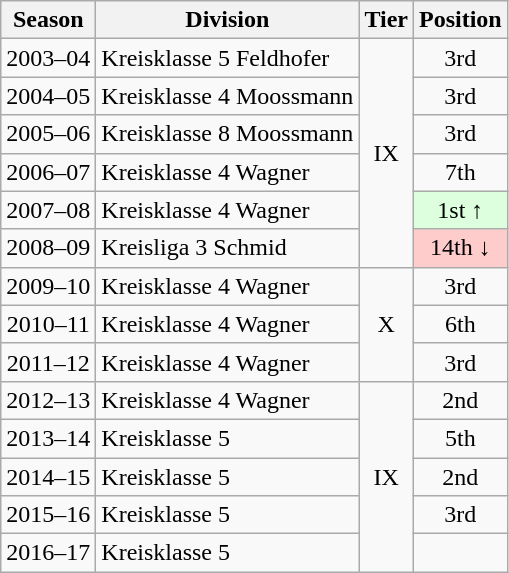<table class="wikitable">
<tr>
<th>Season</th>
<th>Division</th>
<th>Tier</th>
<th>Position</th>
</tr>
<tr align="center">
<td>2003–04</td>
<td align="left">Kreisklasse 5 Feldhofer</td>
<td rowspan=6>IX</td>
<td>3rd</td>
</tr>
<tr align="center">
<td>2004–05</td>
<td align="left">Kreisklasse 4 Moossmann</td>
<td>3rd</td>
</tr>
<tr align="center">
<td>2005–06</td>
<td align="left">Kreisklasse 8 Moossmann</td>
<td>3rd</td>
</tr>
<tr align="center">
<td>2006–07</td>
<td align="left">Kreisklasse 4 Wagner</td>
<td>7th</td>
</tr>
<tr align="center">
<td>2007–08</td>
<td align="left">Kreisklasse 4 Wagner</td>
<td style="background:#ddffdd">1st ↑</td>
</tr>
<tr align="center">
<td>2008–09</td>
<td align="left">Kreisliga 3 Schmid</td>
<td style="background:#ffcccc">14th ↓</td>
</tr>
<tr align="center">
<td>2009–10</td>
<td align="left">Kreisklasse 4 Wagner</td>
<td rowspan=3>X</td>
<td>3rd</td>
</tr>
<tr align="center">
<td>2010–11</td>
<td align="left">Kreisklasse 4 Wagner</td>
<td>6th</td>
</tr>
<tr align="center">
<td>2011–12</td>
<td align="left">Kreisklasse 4 Wagner</td>
<td>3rd</td>
</tr>
<tr align="center">
<td>2012–13</td>
<td align="left">Kreisklasse 4 Wagner</td>
<td rowspan=5>IX</td>
<td>2nd</td>
</tr>
<tr align="center">
<td>2013–14</td>
<td align="left">Kreisklasse 5</td>
<td>5th</td>
</tr>
<tr align="center">
<td>2014–15</td>
<td align="left">Kreisklasse 5</td>
<td>2nd</td>
</tr>
<tr align="center">
<td>2015–16</td>
<td align="left">Kreisklasse 5</td>
<td>3rd</td>
</tr>
<tr align="center">
<td>2016–17</td>
<td align="left">Kreisklasse 5</td>
<td></td>
</tr>
</table>
